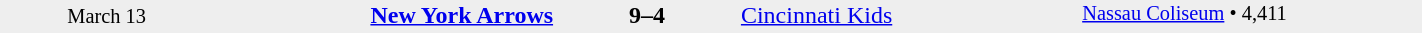<table cellspacing="0" style="width: 75%; background: #eeeeee">
<tr>
<td style=font-size:85% align=center rowspan=3 width=15%>March 13</td>
<td width=24% align=right><strong><a href='#'>New York Arrows</a></strong></td>
<td align=center width=13%><strong>9–4</strong></td>
<td width=24%><a href='#'>Cincinnati Kids</a></td>
<td style=font-size:85% rowspan=3 valign=top><a href='#'>Nassau Coliseum</a> • 4,411</td>
</tr>
<tr style=font-size:85%>
<td align=right valign=top></td>
<td valign=top></td>
<td align=left valign=top></td>
</tr>
</table>
